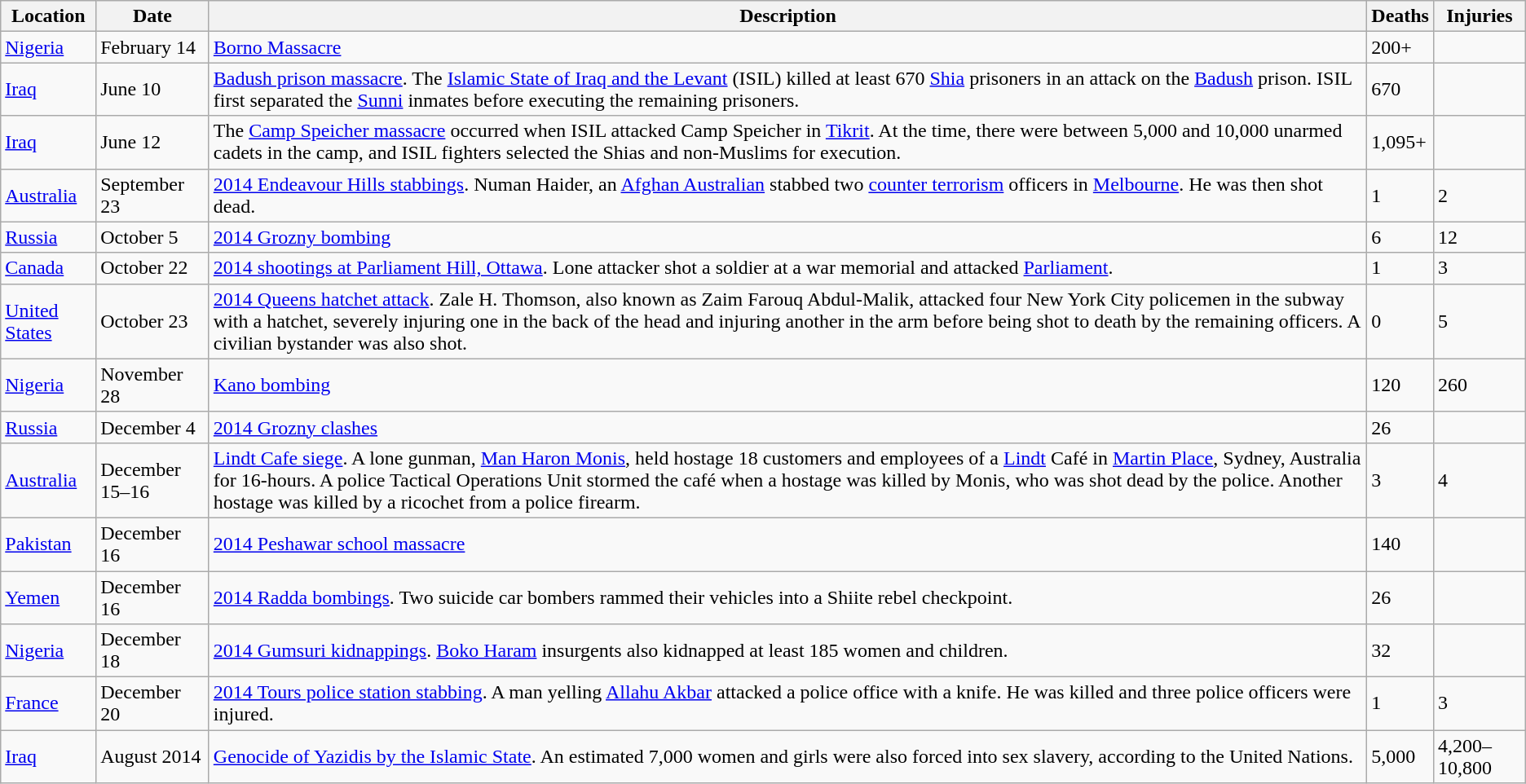<table class="wikitable sortable">
<tr>
<th scope="col">Location</th>
<th scope="col" data-sort-type="date">Date</th>
<th scope="col" class="unsortable">Description</th>
<th scope="col" data-sort-type="number">Deaths</th>
<th scope="col" data-sort-type="number">Injuries</th>
</tr>
<tr>
<td><a href='#'>Nigeria</a></td>
<td>February 14</td>
<td><a href='#'>Borno Massacre</a></td>
<td>200+</td>
<td></td>
</tr>
<tr>
<td><a href='#'>Iraq</a></td>
<td>June 10</td>
<td><a href='#'>Badush prison massacre</a>. The <a href='#'>Islamic State of Iraq and the Levant</a> (ISIL) killed at least 670 <a href='#'>Shia</a> prisoners in an attack on the <a href='#'>Badush</a> prison. ISIL first separated the <a href='#'>Sunni</a> inmates before executing the remaining prisoners.</td>
<td>670</td>
<td></td>
</tr>
<tr>
<td><a href='#'>Iraq</a></td>
<td>June 12</td>
<td>The <a href='#'>Camp Speicher massacre</a> occurred when ISIL attacked Camp Speicher in <a href='#'>Tikrit</a>. At the time, there were between 5,000 and 10,000 unarmed cadets in the camp, and ISIL fighters selected the Shias and non-Muslims for execution.</td>
<td>1,095+</td>
<td></td>
</tr>
<tr>
<td><a href='#'>Australia</a></td>
<td>September 23</td>
<td><a href='#'>2014 Endeavour Hills stabbings</a>. Numan Haider, an <a href='#'>Afghan Australian</a> stabbed two <a href='#'>counter terrorism</a> officers in <a href='#'>Melbourne</a>. He was then shot dead.</td>
<td>1</td>
<td>2</td>
</tr>
<tr>
<td><a href='#'>Russia</a></td>
<td>October 5</td>
<td><a href='#'>2014 Grozny bombing</a></td>
<td>6</td>
<td>12</td>
</tr>
<tr>
<td><a href='#'>Canada</a></td>
<td>October 22</td>
<td><a href='#'>2014 shootings at Parliament Hill, Ottawa</a>. Lone attacker shot a soldier at a war memorial and attacked <a href='#'>Parliament</a>.</td>
<td>1</td>
<td>3</td>
</tr>
<tr>
<td><a href='#'>United States</a></td>
<td>October 23</td>
<td><a href='#'>2014 Queens hatchet attack</a>. Zale H. Thomson, also known as Zaim Farouq Abdul-Malik, attacked four New York City policemen in the subway with a hatchet, severely injuring one in the back of the head and injuring another in the arm before being shot to death by the remaining officers. A civilian bystander was also shot.</td>
<td>0</td>
<td>5</td>
</tr>
<tr>
<td><a href='#'>Nigeria</a></td>
<td>November 28</td>
<td><a href='#'>Kano bombing</a></td>
<td>120</td>
<td>260</td>
</tr>
<tr>
<td><a href='#'>Russia</a></td>
<td>December 4</td>
<td><a href='#'>2014 Grozny clashes</a></td>
<td>26</td>
<td></td>
</tr>
<tr>
<td><a href='#'>Australia</a></td>
<td>December 15–16</td>
<td><a href='#'>Lindt Cafe siege</a>. A lone gunman, <a href='#'>Man Haron Monis</a>, held hostage 18 customers and employees of a <a href='#'>Lindt</a> Café in <a href='#'>Martin Place</a>, Sydney, Australia for 16-hours. A police Tactical Operations Unit stormed the café when a hostage was killed by Monis, who was shot dead by the police. Another hostage was killed by a ricochet from a police firearm.</td>
<td>3</td>
<td>4</td>
</tr>
<tr>
<td><a href='#'>Pakistan</a></td>
<td>December 16</td>
<td><a href='#'>2014 Peshawar school massacre</a></td>
<td>140</td>
<td></td>
</tr>
<tr>
<td><a href='#'>Yemen</a></td>
<td>December 16</td>
<td><a href='#'>2014 Radda bombings</a>. Two suicide car bombers rammed their vehicles into a Shiite rebel checkpoint.</td>
<td>26</td>
<td></td>
</tr>
<tr>
<td><a href='#'>Nigeria</a></td>
<td>December 18</td>
<td><a href='#'>2014 Gumsuri kidnappings</a>. <a href='#'>Boko Haram</a> insurgents also kidnapped at least 185 women and children.</td>
<td>32</td>
<td></td>
</tr>
<tr>
<td><a href='#'>France</a></td>
<td>December 20</td>
<td><a href='#'>2014 Tours police station stabbing</a>. A man yelling <a href='#'>Allahu Akbar</a> attacked a police office with a knife. He was killed and three police officers were injured.</td>
<td>1</td>
<td>3</td>
</tr>
<tr>
<td><a href='#'>Iraq</a></td>
<td>August 2014</td>
<td><a href='#'>Genocide of Yazidis by the Islamic State</a>. An estimated 7,000 women and girls were also forced into sex slavery, according to the United Nations.</td>
<td>5,000</td>
<td>4,200–10,800</td>
</tr>
</table>
